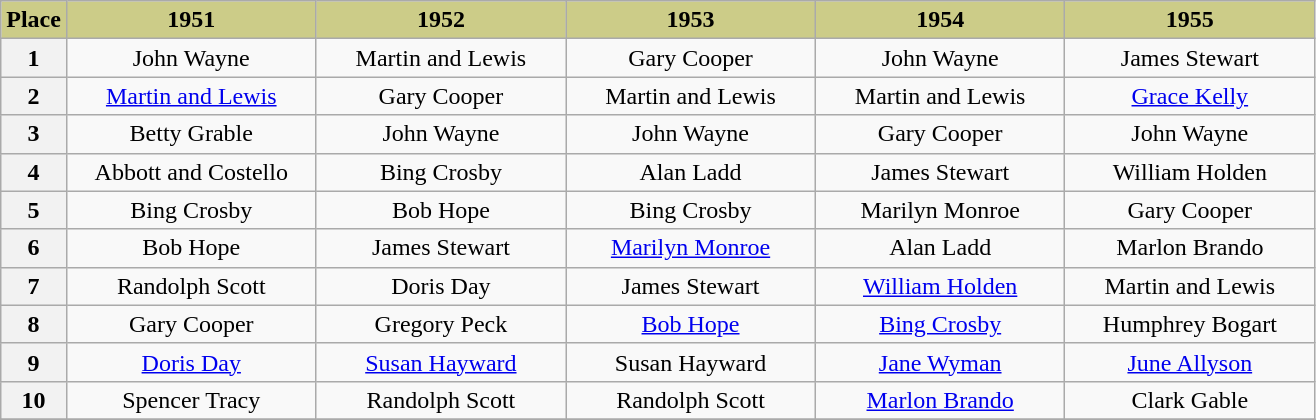<table class="wikitable" style="text-align:center">
<tr>
<th scope="col" style="background:#CC8" width="5%">Place</th>
<th scope="col" style="background:#CC8" width="19%">1951</th>
<th scope="col" style="background:#CC8" width="19%">1952</th>
<th scope="col" style="background:#CC8" width="19%">1953</th>
<th scope="col" style="background:#CC8" width="19%">1954</th>
<th scope="col" style="background:#CC8" width="19%">1955</th>
</tr>
<tr>
<th scope="row">1</th>
<td>John Wayne</td>
<td>Martin and Lewis</td>
<td>Gary Cooper</td>
<td>John Wayne</td>
<td>James Stewart</td>
</tr>
<tr>
<th scope="row">2</th>
<td><a href='#'>Martin and Lewis</a></td>
<td>Gary Cooper</td>
<td>Martin and Lewis</td>
<td>Martin and Lewis</td>
<td><a href='#'>Grace Kelly</a></td>
</tr>
<tr>
<th scope="row">3</th>
<td>Betty Grable</td>
<td>John Wayne</td>
<td>John Wayne</td>
<td>Gary Cooper</td>
<td>John Wayne</td>
</tr>
<tr>
<th scope="row">4</th>
<td>Abbott and Costello</td>
<td>Bing Crosby</td>
<td>Alan Ladd</td>
<td>James Stewart</td>
<td>William Holden</td>
</tr>
<tr>
<th scope="row">5</th>
<td>Bing Crosby</td>
<td>Bob Hope</td>
<td>Bing Crosby</td>
<td>Marilyn Monroe</td>
<td>Gary Cooper</td>
</tr>
<tr>
<th scope="row">6</th>
<td>Bob Hope</td>
<td>James Stewart</td>
<td><a href='#'>Marilyn Monroe</a></td>
<td>Alan Ladd</td>
<td>Marlon Brando</td>
</tr>
<tr>
<th scope="row">7</th>
<td>Randolph Scott</td>
<td>Doris Day</td>
<td>James Stewart</td>
<td><a href='#'>William Holden</a></td>
<td>Martin and Lewis</td>
</tr>
<tr>
<th scope="row">8</th>
<td>Gary Cooper</td>
<td>Gregory Peck</td>
<td><a href='#'>Bob Hope</a></td>
<td><a href='#'>Bing Crosby</a></td>
<td>Humphrey Bogart</td>
</tr>
<tr>
<th scope="row">9</th>
<td><a href='#'>Doris Day</a></td>
<td><a href='#'>Susan Hayward</a></td>
<td>Susan Hayward</td>
<td><a href='#'>Jane Wyman</a></td>
<td><a href='#'>June Allyson</a></td>
</tr>
<tr>
<th scope="row">10</th>
<td>Spencer Tracy</td>
<td>Randolph Scott</td>
<td>Randolph Scott</td>
<td><a href='#'>Marlon Brando</a></td>
<td>Clark Gable</td>
</tr>
<tr>
</tr>
</table>
